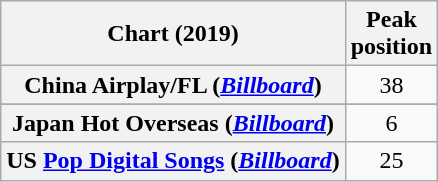<table class="wikitable sortable plainrowheaders" style="text-align:center">
<tr>
<th scope="col">Chart (2019)</th>
<th scope="col">Peak<br>position</th>
</tr>
<tr>
<th scope="row">China Airplay/FL (<em><a href='#'>Billboard</a></em>)</th>
<td>38</td>
</tr>
<tr>
</tr>
<tr>
<th scope="row">Japan Hot Overseas (<em><a href='#'>Billboard</a></em>)</th>
<td>6</td>
</tr>
<tr>
<th scope="row">US <a href='#'>Pop Digital Songs</a> (<em><a href='#'>Billboard</a></em>)</th>
<td>25</td>
</tr>
</table>
